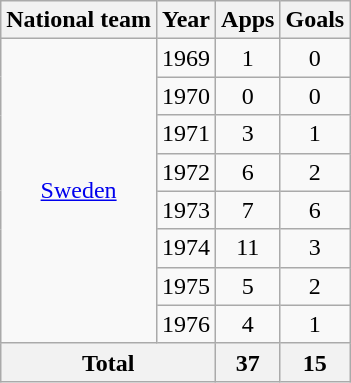<table class="wikitable" style="text-align:center">
<tr>
<th>National team</th>
<th>Year</th>
<th>Apps</th>
<th>Goals</th>
</tr>
<tr>
<td rowspan="8"><a href='#'>Sweden</a></td>
<td>1969</td>
<td>1</td>
<td>0</td>
</tr>
<tr>
<td>1970</td>
<td>0</td>
<td>0</td>
</tr>
<tr>
<td>1971</td>
<td>3</td>
<td>1</td>
</tr>
<tr>
<td>1972</td>
<td>6</td>
<td>2</td>
</tr>
<tr>
<td>1973</td>
<td>7</td>
<td>6</td>
</tr>
<tr>
<td>1974</td>
<td>11</td>
<td>3</td>
</tr>
<tr>
<td>1975</td>
<td>5</td>
<td>2</td>
</tr>
<tr>
<td>1976</td>
<td>4</td>
<td>1</td>
</tr>
<tr>
<th colspan="2">Total</th>
<th>37</th>
<th>15</th>
</tr>
</table>
